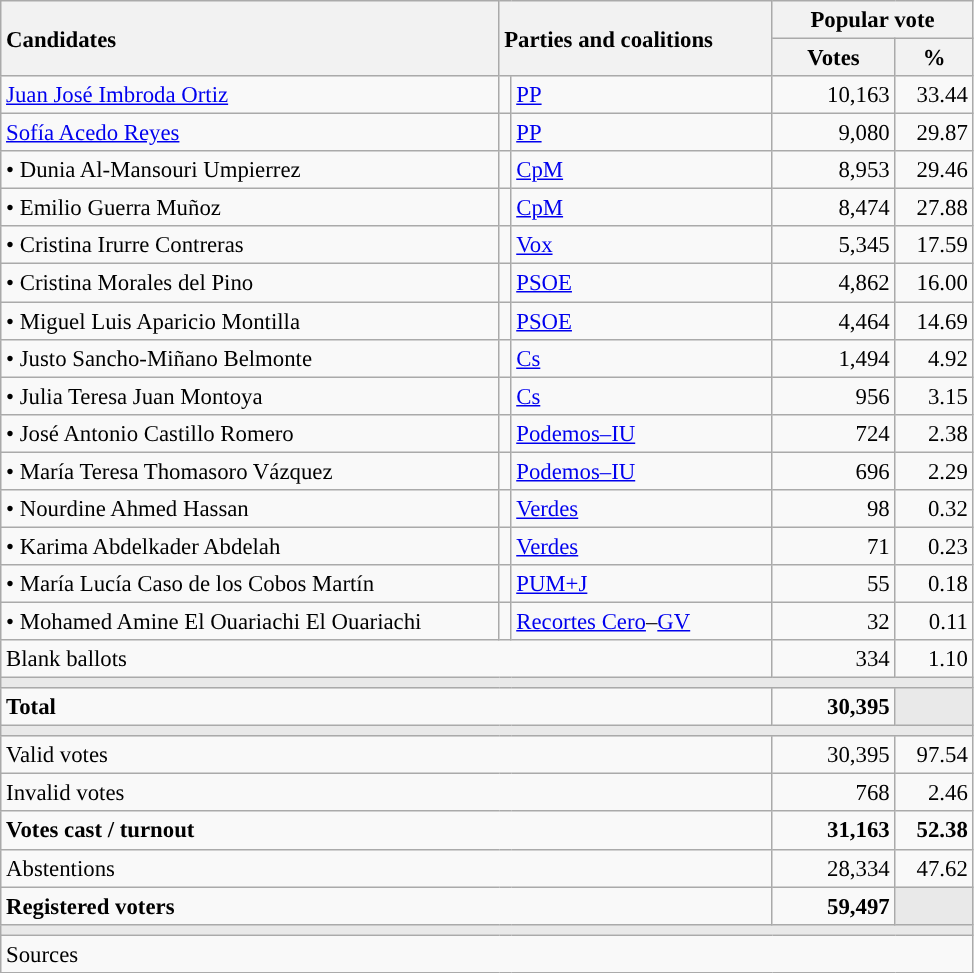<table class="wikitable" style="text-align:right; font-size:95%;">
<tr>
<th style="text-align:left;" rowspan="2" width="325">Candidates</th>
<th style="text-align:left;" rowspan="2" colspan="2" width="175">Parties and coalitions</th>
<th colspan="2">Popular vote</th>
</tr>
<tr>
<th width="75">Votes</th>
<th width="45">%</th>
</tr>
<tr>
<td align="left"> <a href='#'>Juan José Imbroda Ortiz</a></td>
<td width="1" style="color:inherit;background:"></td>
<td align="left"><a href='#'>PP</a></td>
<td>10,163</td>
<td>33.44</td>
</tr>
<tr>
<td align="left"> <a href='#'>Sofía Acedo Reyes</a></td>
<td style="color:inherit;background:"></td>
<td align="left"><a href='#'>PP</a></td>
<td>9,080</td>
<td>29.87</td>
</tr>
<tr>
<td align="left">• Dunia Al-Mansouri Umpierrez</td>
<td style="color:inherit;background:"></td>
<td align="left"><a href='#'>CpM</a></td>
<td>8,953</td>
<td>29.46</td>
</tr>
<tr>
<td align="left">• Emilio Guerra Muñoz</td>
<td style="color:inherit;background:"></td>
<td align="left"><a href='#'>CpM</a></td>
<td>8,474</td>
<td>27.88</td>
</tr>
<tr>
<td align="left">• Cristina Irurre Contreras</td>
<td style="color:inherit;background:"></td>
<td align="left"><a href='#'>Vox</a></td>
<td>5,345</td>
<td>17.59</td>
</tr>
<tr>
<td align="left">• Cristina Morales del Pino</td>
<td style="color:inherit;background:"></td>
<td align="left"><a href='#'>PSOE</a></td>
<td>4,862</td>
<td>16.00</td>
</tr>
<tr>
<td align="left">• Miguel Luis Aparicio Montilla</td>
<td style="color:inherit;background:"></td>
<td align="left"><a href='#'>PSOE</a></td>
<td>4,464</td>
<td>14.69</td>
</tr>
<tr>
<td align="left">• Justo Sancho-Miñano Belmonte</td>
<td style="color:inherit;background:"></td>
<td align="left"><a href='#'>Cs</a></td>
<td>1,494</td>
<td>4.92</td>
</tr>
<tr>
<td align="left">• Julia Teresa Juan Montoya</td>
<td style="color:inherit;background:"></td>
<td align="left"><a href='#'>Cs</a></td>
<td>956</td>
<td>3.15</td>
</tr>
<tr>
<td align="left">• José Antonio Castillo Romero</td>
<td style="color:inherit;background:"></td>
<td align="left"><a href='#'>Podemos–IU</a></td>
<td>724</td>
<td>2.38</td>
</tr>
<tr>
<td align="left">• María Teresa Thomasoro Vázquez</td>
<td style="color:inherit;background:"></td>
<td align="left"><a href='#'>Podemos–IU</a></td>
<td>696</td>
<td>2.29</td>
</tr>
<tr>
<td align="left">• Nourdine Ahmed Hassan</td>
<td style="color:inherit;background:"></td>
<td align="left"><a href='#'>Verdes</a></td>
<td>98</td>
<td>0.32</td>
</tr>
<tr>
<td align="left">• Karima Abdelkader Abdelah</td>
<td style="color:inherit;background:"></td>
<td align="left"><a href='#'>Verdes</a></td>
<td>71</td>
<td>0.23</td>
</tr>
<tr>
<td align="left">• María Lucía Caso de los Cobos Martín</td>
<td style="color:inherit;background:"></td>
<td align="left"><a href='#'>PUM+J</a></td>
<td>55</td>
<td>0.18</td>
</tr>
<tr>
<td align="left">• Mohamed Amine El Ouariachi El Ouariachi</td>
<td style="color:inherit;background:"></td>
<td align="left"><a href='#'>Recortes Cero</a>–<a href='#'>GV</a></td>
<td>32</td>
<td>0.11</td>
</tr>
<tr>
<td align="left" colspan="3">Blank ballots</td>
<td>334</td>
<td>1.10</td>
</tr>
<tr>
<td colspan="5" bgcolor="#E9E9E9"></td>
</tr>
<tr style="font-weight:bold;">
<td align="left" colspan="3">Total</td>
<td>30,395</td>
<td bgcolor="#E9E9E9"></td>
</tr>
<tr>
<td colspan="5" bgcolor="#E9E9E9"></td>
</tr>
<tr>
<td align="left" colspan="3">Valid votes</td>
<td>30,395</td>
<td>97.54</td>
</tr>
<tr>
<td align="left" colspan="3">Invalid votes</td>
<td>768</td>
<td>2.46</td>
</tr>
<tr style="font-weight:bold;">
<td align="left" colspan="3">Votes cast / turnout</td>
<td>31,163</td>
<td>52.38</td>
</tr>
<tr>
<td align="left" colspan="3">Abstentions</td>
<td>28,334</td>
<td>47.62</td>
</tr>
<tr style="font-weight:bold;">
<td align="left" colspan="3">Registered voters</td>
<td>59,497</td>
<td bgcolor="#E9E9E9"></td>
</tr>
<tr>
<td colspan="5" bgcolor="#E9E9E9"></td>
</tr>
<tr>
<td align="left" colspan="5">Sources</td>
</tr>
</table>
